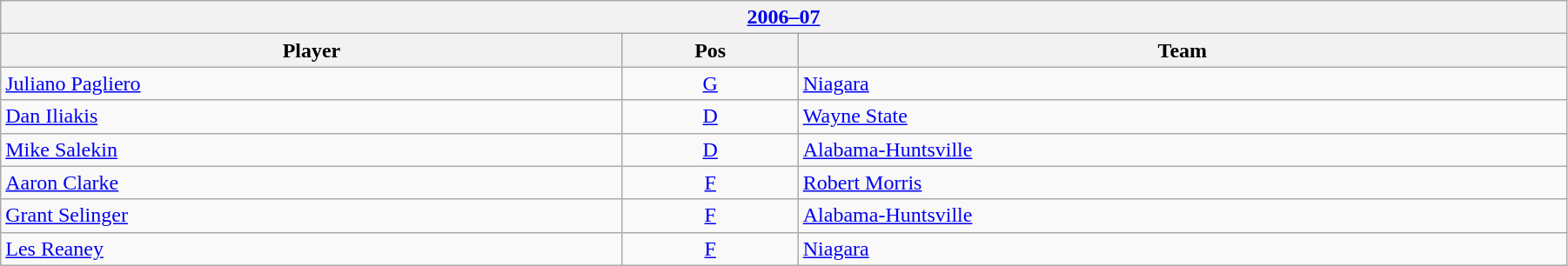<table class="wikitable" width=95%>
<tr>
<th colspan=3><a href='#'>2006–07</a></th>
</tr>
<tr>
<th>Player</th>
<th>Pos</th>
<th>Team</th>
</tr>
<tr>
<td><a href='#'>Juliano Pagliero</a></td>
<td style="text-align:center;"><a href='#'>G</a></td>
<td><a href='#'>Niagara</a></td>
</tr>
<tr>
<td><a href='#'>Dan Iliakis</a></td>
<td style="text-align:center;"><a href='#'>D</a></td>
<td><a href='#'>Wayne State</a></td>
</tr>
<tr>
<td><a href='#'>Mike Salekin</a></td>
<td style="text-align:center;"><a href='#'>D</a></td>
<td><a href='#'>Alabama-Huntsville</a></td>
</tr>
<tr>
<td><a href='#'>Aaron Clarke</a></td>
<td style="text-align:center;"><a href='#'>F</a></td>
<td><a href='#'>Robert Morris</a></td>
</tr>
<tr>
<td><a href='#'>Grant Selinger</a></td>
<td style="text-align:center;"><a href='#'>F</a></td>
<td><a href='#'>Alabama-Huntsville</a></td>
</tr>
<tr>
<td><a href='#'>Les Reaney</a></td>
<td style="text-align:center;"><a href='#'>F</a></td>
<td><a href='#'>Niagara</a></td>
</tr>
</table>
